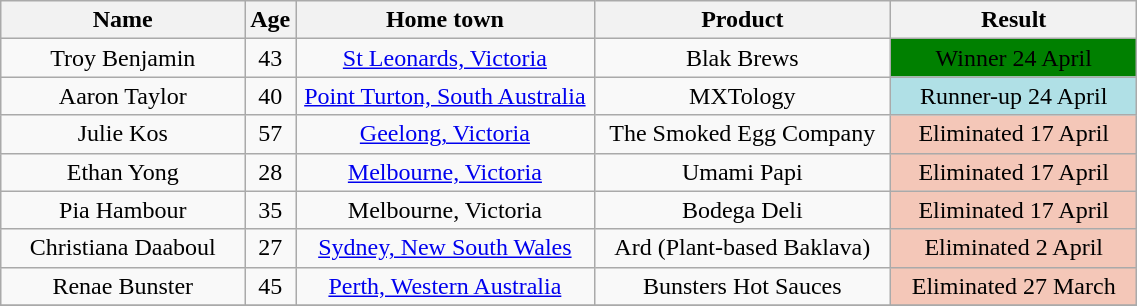<table class="wikitable plainrowheaders" style="text-align:center; width:60%; font-size:100%;">
<tr>
<th width=200>Name</th>
<th width=25>Age</th>
<th width=250>Home town</th>
<th width=250>Product</th>
<th width=200>Result</th>
</tr>
<tr>
<td>Troy Benjamin</td>
<td>43</td>
<td><a href='#'>St Leonards, Victoria</a></td>
<td>Blak Brews</td>
<td style="background:green;"><span>Winner 24 April</span></td>
</tr>
<tr>
<td>Aaron Taylor</td>
<td>40</td>
<td><a href='#'>Point Turton, South Australia</a></td>
<td>MXTology</td>
<td style="background:#B0E0E6; text-align:center;">Runner-up 24 April</td>
</tr>
<tr>
<td>Julie Kos</td>
<td>57</td>
<td><a href='#'>Geelong, Victoria</a></td>
<td>The Smoked Egg Company</td>
<td style="background:#f4c7b8;">Eliminated 17 April</td>
</tr>
<tr>
<td>Ethan Yong</td>
<td>28</td>
<td><a href='#'>Melbourne, Victoria</a></td>
<td>Umami Papi</td>
<td style="background:#f4c7b8;">Eliminated 17 April</td>
</tr>
<tr>
<td>Pia Hambour</td>
<td>35</td>
<td>Melbourne, Victoria</td>
<td>Bodega Deli</td>
<td style="background:#f4c7b8;">Eliminated 17 April</td>
</tr>
<tr>
<td>Christiana Daaboul</td>
<td>27</td>
<td><a href='#'>Sydney, New South Wales</a></td>
<td>Ard (Plant-based Baklava)</td>
<td style="background:#f4c7b8;">Eliminated 2 April</td>
</tr>
<tr>
<td>Renae Bunster</td>
<td>45</td>
<td><a href='#'>Perth, Western Australia</a></td>
<td>Bunsters Hot Sauces</td>
<td style="background:#f4c7b8;">Eliminated 27 March</td>
</tr>
<tr>
</tr>
</table>
